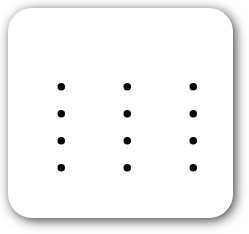<table style=" border-radius:1em; box-shadow: 0.1em 0.1em 0.5em rgba(0,0,0,0.75); background-color: white; border: 1px solid white; padding: 5px;">
<tr style="vertical-align:top;">
<td><br><ul><li></li><li></li><li></li><li></li></ul></td>
<td valign="top"><br><ul><li></li><li></li><li></li><li></li></ul></td>
<td valign="top"><br><ul><li></li><li></li><li></li><li></li></ul></td>
<td></td>
</tr>
</table>
